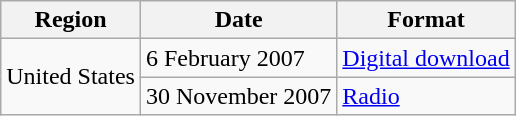<table class="wikitable">
<tr>
<th>Region</th>
<th>Date</th>
<th>Format</th>
</tr>
<tr>
<td rowspan=2>United States</td>
<td>6 February 2007</td>
<td><a href='#'>Digital download</a></td>
</tr>
<tr>
<td>30 November 2007</td>
<td><a href='#'>Radio</a></td>
</tr>
</table>
